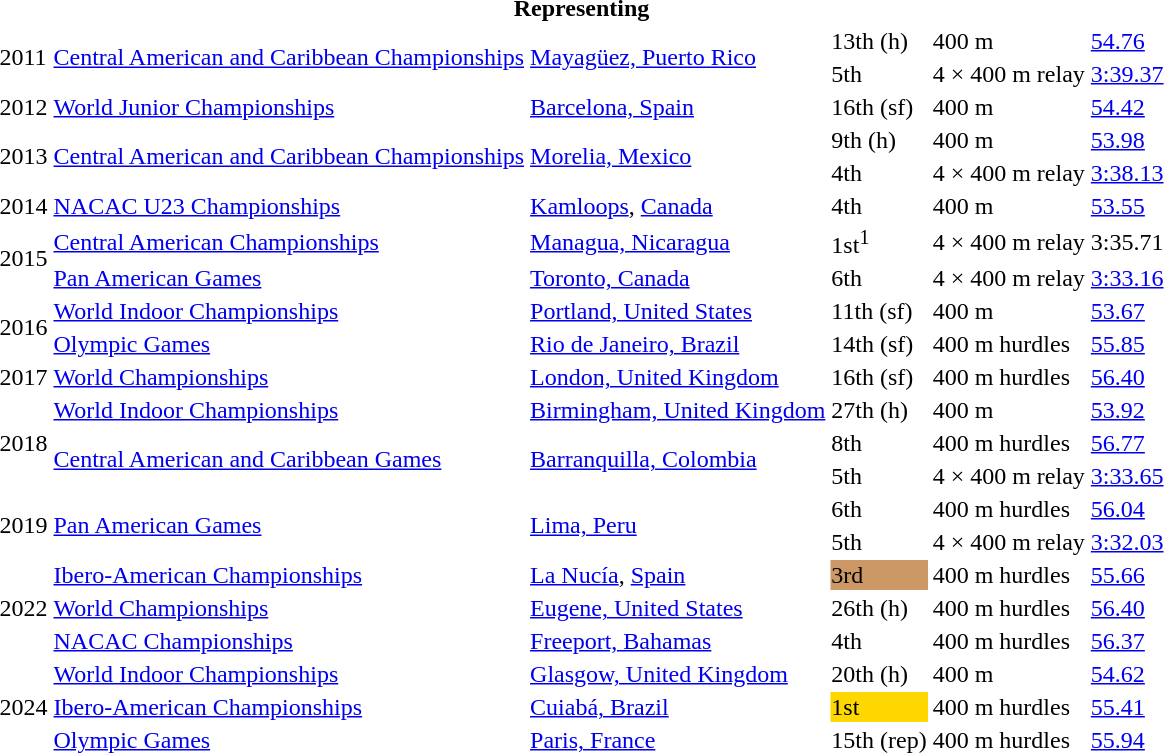<table>
<tr>
<th colspan="6">Representing </th>
</tr>
<tr>
<td rowspan=2>2011</td>
<td rowspan=2><a href='#'>Central American and Caribbean Championships</a></td>
<td rowspan=2><a href='#'>Mayagüez, Puerto Rico</a></td>
<td>13th (h)</td>
<td>400 m</td>
<td><a href='#'>54.76</a></td>
</tr>
<tr>
<td>5th</td>
<td>4 × 400 m relay</td>
<td><a href='#'>3:39.37</a></td>
</tr>
<tr>
<td>2012</td>
<td><a href='#'>World Junior Championships</a></td>
<td><a href='#'>Barcelona, Spain</a></td>
<td>16th (sf)</td>
<td>400 m</td>
<td><a href='#'>54.42</a></td>
</tr>
<tr>
<td rowspan=2>2013</td>
<td rowspan=2><a href='#'>Central American and Caribbean Championships</a></td>
<td rowspan=2><a href='#'>Morelia, Mexico</a></td>
<td>9th (h)</td>
<td>400 m</td>
<td><a href='#'>53.98</a></td>
</tr>
<tr>
<td>4th</td>
<td>4 × 400 m relay</td>
<td><a href='#'>3:38.13</a></td>
</tr>
<tr>
<td>2014</td>
<td><a href='#'>NACAC U23 Championships</a></td>
<td><a href='#'>Kamloops</a>, <a href='#'>Canada</a></td>
<td>4th</td>
<td>400 m</td>
<td><a href='#'>53.55</a></td>
</tr>
<tr>
<td rowspan=2>2015</td>
<td><a href='#'>Central American Championships</a></td>
<td><a href='#'>Managua, Nicaragua</a></td>
<td>1st<sup>1</sup></td>
<td>4 × 400 m relay</td>
<td>3:35.71</td>
</tr>
<tr>
<td><a href='#'>Pan American Games</a></td>
<td><a href='#'>Toronto, Canada</a></td>
<td>6th</td>
<td>4 × 400 m relay</td>
<td><a href='#'>3:33.16</a></td>
</tr>
<tr>
<td rowspan=2>2016</td>
<td><a href='#'>World Indoor Championships</a></td>
<td><a href='#'>Portland, United States</a></td>
<td>11th (sf)</td>
<td>400 m</td>
<td><a href='#'>53.67</a></td>
</tr>
<tr>
<td><a href='#'>Olympic Games</a></td>
<td><a href='#'>Rio de Janeiro, Brazil</a></td>
<td>14th (sf)</td>
<td>400 m hurdles</td>
<td><a href='#'>55.85</a></td>
</tr>
<tr>
<td>2017</td>
<td><a href='#'>World Championships</a></td>
<td><a href='#'>London, United Kingdom</a></td>
<td>16th (sf)</td>
<td>400 m hurdles</td>
<td><a href='#'>56.40</a></td>
</tr>
<tr>
<td rowspan=3>2018</td>
<td><a href='#'>World Indoor Championships</a></td>
<td><a href='#'>Birmingham, United Kingdom</a></td>
<td>27th (h)</td>
<td>400 m</td>
<td><a href='#'>53.92</a></td>
</tr>
<tr>
<td rowspan=2><a href='#'>Central American and Caribbean Games</a></td>
<td rowspan=2><a href='#'>Barranquilla, Colombia</a></td>
<td>8th</td>
<td>400 m hurdles</td>
<td><a href='#'>56.77</a></td>
</tr>
<tr>
<td>5th</td>
<td>4 × 400 m relay</td>
<td><a href='#'>3:33.65</a></td>
</tr>
<tr>
<td rowspan=2>2019</td>
<td rowspan=2><a href='#'>Pan American Games</a></td>
<td rowspan=2><a href='#'>Lima, Peru</a></td>
<td>6th</td>
<td>400 m hurdles</td>
<td><a href='#'>56.04</a></td>
</tr>
<tr>
<td>5th</td>
<td>4 × 400 m relay</td>
<td><a href='#'>3:32.03</a></td>
</tr>
<tr>
<td rowspan=3>2022</td>
<td><a href='#'>Ibero-American Championships</a></td>
<td><a href='#'>La Nucía</a>, <a href='#'>Spain</a></td>
<td bgcolor=cc9966>3rd</td>
<td>400 m hurdles</td>
<td><a href='#'>55.66</a></td>
</tr>
<tr>
<td><a href='#'>World Championships</a></td>
<td><a href='#'>Eugene, United States</a></td>
<td>26th (h)</td>
<td>400 m hurdles</td>
<td><a href='#'>56.40</a></td>
</tr>
<tr>
<td><a href='#'>NACAC Championships</a></td>
<td><a href='#'>Freeport, Bahamas</a></td>
<td>4th</td>
<td>400 m hurdles</td>
<td><a href='#'>56.37</a></td>
</tr>
<tr>
<td rowspan=3>2024</td>
<td><a href='#'>World Indoor Championships</a></td>
<td><a href='#'>Glasgow, United Kingdom</a></td>
<td>20th (h)</td>
<td>400 m</td>
<td><a href='#'>54.62</a></td>
</tr>
<tr>
<td><a href='#'>Ibero-American Championships</a></td>
<td><a href='#'>Cuiabá, Brazil</a></td>
<td bgcolor=gold>1st</td>
<td>400 m hurdles</td>
<td><a href='#'>55.41</a></td>
</tr>
<tr>
<td><a href='#'>Olympic Games</a></td>
<td><a href='#'>Paris, France</a></td>
<td>15th (rep)</td>
<td>400 m hurdles</td>
<td><a href='#'>55.94</a></td>
</tr>
</table>
